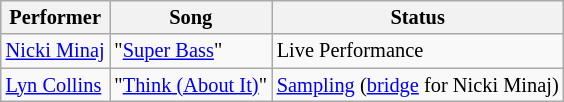<table class="wikitable" style="font-size:85%">
<tr>
<th>Performer</th>
<th>Song</th>
<th>Status</th>
</tr>
<tr>
<td> <a href='#'>Nicki Minaj</a></td>
<td>"<a href='#'>Super Bass</a>"</td>
<td>Live Performance</td>
</tr>
<tr>
<td> <a href='#'>Lyn Collins</a></td>
<td>"<a href='#'>Think (About It)</a>"</td>
<td><a href='#'>Sampling</a> (<a href='#'>bridge</a> for Nicki Minaj)</td>
</tr>
</table>
